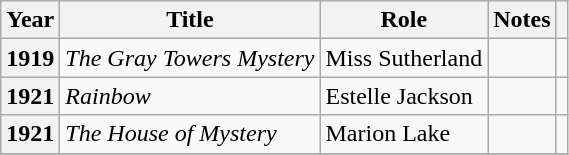<table class="wikitable plainrowheaders sortable" style="margin-right: 0;">
<tr>
<th scope="col">Year</th>
<th scope="col">Title</th>
<th scope="col">Role</th>
<th scope="col" class="unsortable">Notes</th>
<th scope="col" class="unsortable"></th>
</tr>
<tr>
<th scope="row">1919</th>
<td data-sort-value="Gray"><em>The Gray Towers Mystery</em></td>
<td>Miss Sutherland</td>
<td></td>
<td style="text-align:center;"></td>
</tr>
<tr>
<th scope="row">1921</th>
<td><em>Rainbow</em></td>
<td>Estelle Jackson</td>
<td></td>
<td style="text-align:center;"></td>
</tr>
<tr>
<th scope="row">1921</th>
<td data-sort-value="House"><em>The House of Mystery</em></td>
<td>Marion Lake</td>
<td></td>
<td style="text-align:center;"></td>
</tr>
<tr>
</tr>
</table>
